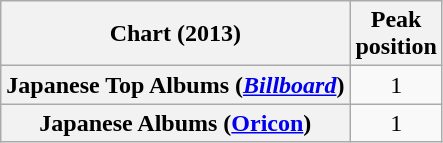<table class="wikitable sortable plainrowheaders" style="text-align:center">
<tr>
<th scope="col">Chart (2013)</th>
<th scope="col">Peak<br>position</th>
</tr>
<tr>
<th scope="row">Japanese Top Albums (<a href='#'><em>Billboard</em></a>)</th>
<td>1</td>
</tr>
<tr>
<th scope="row">Japanese Albums (<a href='#'>Oricon</a>)</th>
<td>1</td>
</tr>
</table>
